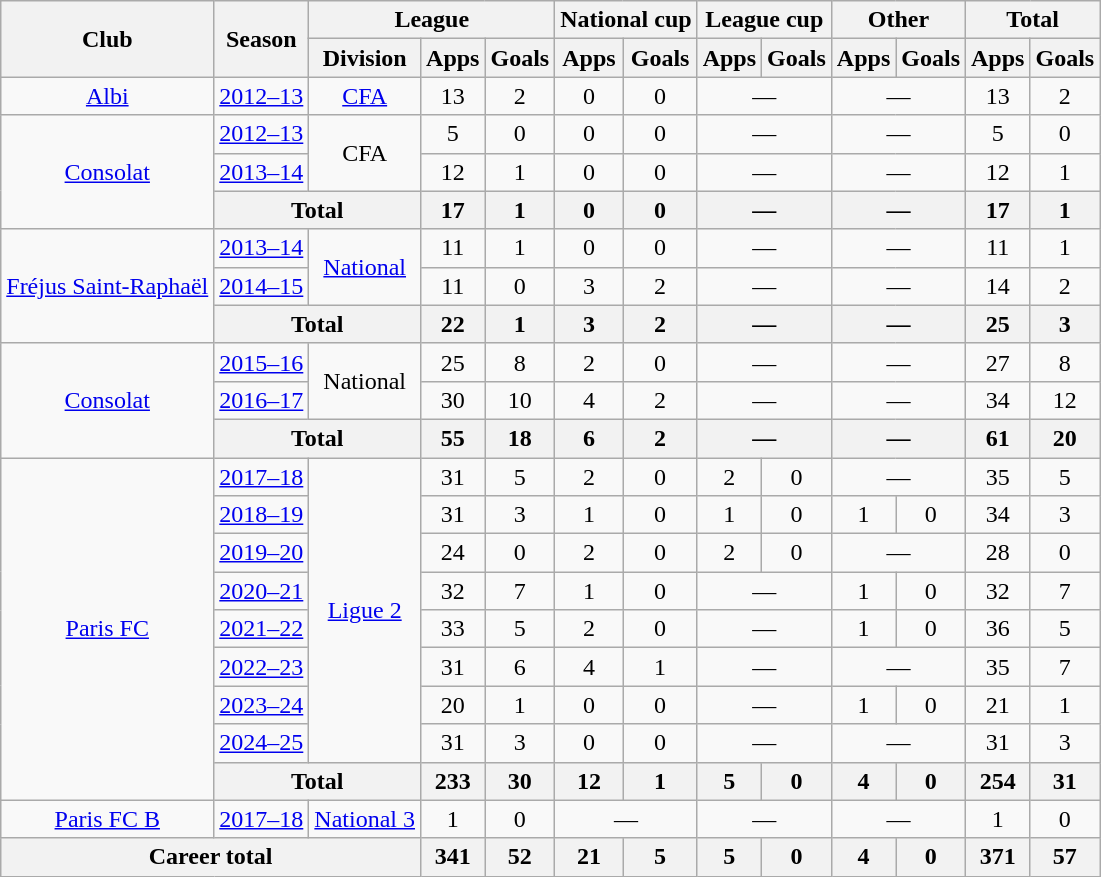<table class="wikitable" style="text-align: center">
<tr>
<th rowspan="2">Club</th>
<th rowspan="2">Season</th>
<th colspan="3">League</th>
<th colspan="2">National cup</th>
<th colspan="2">League cup</th>
<th colspan="2">Other</th>
<th colspan="2">Total</th>
</tr>
<tr>
<th>Division</th>
<th>Apps</th>
<th>Goals</th>
<th>Apps</th>
<th>Goals</th>
<th>Apps</th>
<th>Goals</th>
<th>Apps</th>
<th>Goals</th>
<th>Apps</th>
<th>Goals</th>
</tr>
<tr>
<td><a href='#'>Albi</a></td>
<td><a href='#'>2012–13</a></td>
<td><a href='#'>CFA</a></td>
<td>13</td>
<td>2</td>
<td>0</td>
<td>0</td>
<td colspan="2">—</td>
<td colspan="2">—</td>
<td>13</td>
<td>2</td>
</tr>
<tr>
<td rowspan="3"><a href='#'>Consolat</a></td>
<td><a href='#'>2012–13</a></td>
<td rowspan="2">CFA</td>
<td>5</td>
<td>0</td>
<td>0</td>
<td>0</td>
<td colspan="2">—</td>
<td colspan="2">—</td>
<td>5</td>
<td>0</td>
</tr>
<tr>
<td><a href='#'>2013–14</a></td>
<td>12</td>
<td>1</td>
<td>0</td>
<td>0</td>
<td colspan="2">—</td>
<td colspan="2">—</td>
<td>12</td>
<td>1</td>
</tr>
<tr>
<th colspan="2">Total</th>
<th>17</th>
<th>1</th>
<th>0</th>
<th>0</th>
<th colspan="2">—</th>
<th colspan="2">—</th>
<th>17</th>
<th>1</th>
</tr>
<tr>
<td rowspan="3"><a href='#'>Fréjus Saint-Raphaël</a></td>
<td><a href='#'>2013–14</a></td>
<td rowspan="2"><a href='#'>National</a></td>
<td>11</td>
<td>1</td>
<td>0</td>
<td>0</td>
<td colspan="2">—</td>
<td colspan="2">—</td>
<td>11</td>
<td>1</td>
</tr>
<tr>
<td><a href='#'>2014–15</a></td>
<td>11</td>
<td>0</td>
<td>3</td>
<td>2</td>
<td colspan="2">—</td>
<td colspan="2">—</td>
<td>14</td>
<td>2</td>
</tr>
<tr>
<th colspan="2">Total</th>
<th>22</th>
<th>1</th>
<th>3</th>
<th>2</th>
<th colspan="2">—</th>
<th colspan="2">—</th>
<th>25</th>
<th>3</th>
</tr>
<tr>
<td rowspan="3"><a href='#'>Consolat</a></td>
<td><a href='#'>2015–16</a></td>
<td rowspan="2">National</td>
<td>25</td>
<td>8</td>
<td>2</td>
<td>0</td>
<td colspan="2">—</td>
<td colspan="2">—</td>
<td>27</td>
<td>8</td>
</tr>
<tr>
<td><a href='#'>2016–17</a></td>
<td>30</td>
<td>10</td>
<td>4</td>
<td>2</td>
<td colspan="2">—</td>
<td colspan="2">—</td>
<td>34</td>
<td>12</td>
</tr>
<tr>
<th colspan="2">Total</th>
<th>55</th>
<th>18</th>
<th>6</th>
<th>2</th>
<th colspan="2">—</th>
<th colspan="2">—</th>
<th>61</th>
<th>20</th>
</tr>
<tr>
<td rowspan="9"><a href='#'>Paris FC</a></td>
<td><a href='#'>2017–18</a></td>
<td rowspan="8"><a href='#'>Ligue 2</a></td>
<td>31</td>
<td>5</td>
<td>2</td>
<td>0</td>
<td>2</td>
<td>0</td>
<td colspan="2">—</td>
<td>35</td>
<td>5</td>
</tr>
<tr>
<td><a href='#'>2018–19</a></td>
<td>31</td>
<td>3</td>
<td>1</td>
<td>0</td>
<td>1</td>
<td>0</td>
<td>1</td>
<td>0</td>
<td>34</td>
<td>3</td>
</tr>
<tr>
<td><a href='#'>2019–20</a></td>
<td>24</td>
<td>0</td>
<td>2</td>
<td>0</td>
<td>2</td>
<td>0</td>
<td colspan="2">—</td>
<td>28</td>
<td>0</td>
</tr>
<tr>
<td><a href='#'>2020–21</a></td>
<td>32</td>
<td>7</td>
<td>1</td>
<td>0</td>
<td colspan="2">—</td>
<td>1</td>
<td>0</td>
<td>32</td>
<td>7</td>
</tr>
<tr>
<td><a href='#'>2021–22</a></td>
<td>33</td>
<td>5</td>
<td>2</td>
<td>0</td>
<td colspan="2">—</td>
<td>1</td>
<td>0</td>
<td>36</td>
<td>5</td>
</tr>
<tr>
<td><a href='#'>2022–23</a></td>
<td>31</td>
<td>6</td>
<td>4</td>
<td>1</td>
<td colspan="2">—</td>
<td colspan="2">—</td>
<td>35</td>
<td>7</td>
</tr>
<tr>
<td><a href='#'>2023–24</a></td>
<td>20</td>
<td>1</td>
<td>0</td>
<td>0</td>
<td colspan="2">—</td>
<td>1</td>
<td>0</td>
<td>21</td>
<td>1</td>
</tr>
<tr>
<td><a href='#'>2024–25</a></td>
<td>31</td>
<td>3</td>
<td>0</td>
<td>0</td>
<td colspan="2">—</td>
<td colspan="2">—</td>
<td>31</td>
<td>3</td>
</tr>
<tr>
<th colspan="2">Total</th>
<th>233</th>
<th>30</th>
<th>12</th>
<th>1</th>
<th>5</th>
<th>0</th>
<th>4</th>
<th>0</th>
<th>254</th>
<th>31</th>
</tr>
<tr>
<td><a href='#'>Paris FC B</a></td>
<td><a href='#'>2017–18</a></td>
<td><a href='#'>National 3</a></td>
<td>1</td>
<td>0</td>
<td colspan="2">—</td>
<td colspan="2">—</td>
<td colspan="2">—</td>
<td>1</td>
<td>0</td>
</tr>
<tr>
<th colspan="3">Career total</th>
<th>341</th>
<th>52</th>
<th>21</th>
<th>5</th>
<th>5</th>
<th>0</th>
<th>4</th>
<th>0</th>
<th>371</th>
<th>57</th>
</tr>
</table>
